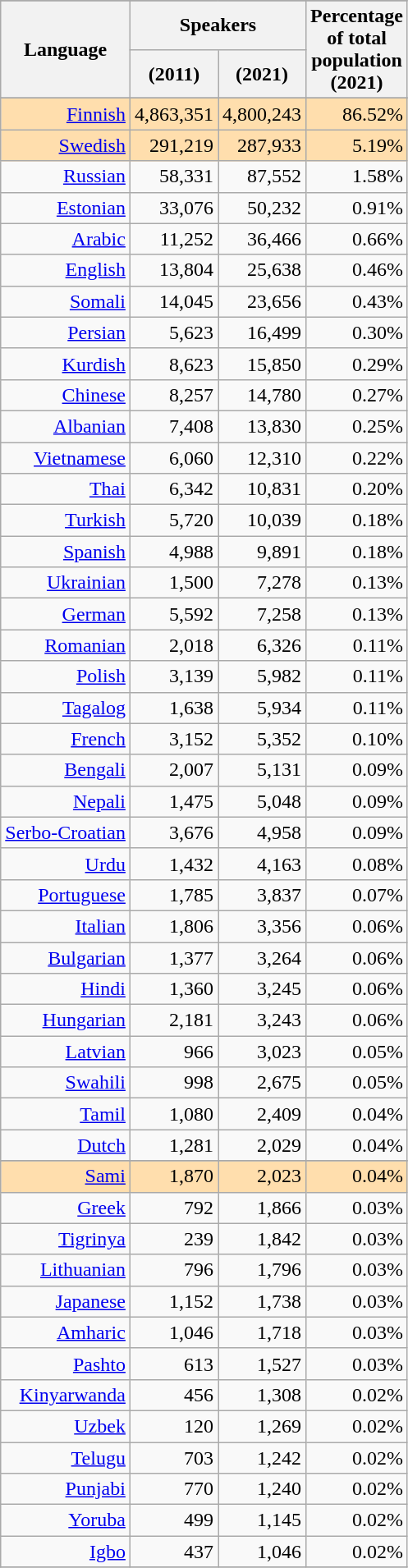<table class="wikitable sortable static-row-numbers" style="text-align:right;">
<tr class="static-row-header" style="text-align:center;vertical-align:bottom;">
</tr>
<tr>
<th rowspan=2>Language</th>
<th colspan=2>Speakers</th>
<th rowspan=2>Percentage<br>of total<br>population<br>(2021)</th>
</tr>
<tr>
<th>(2011)</th>
<th>(2021)</th>
</tr>
<tr>
</tr>
<tr style="background:#ffdead;">
<td><a href='#'>Finnish</a></td>
<td align="right">4,863,351</td>
<td align="right">4,800,243</td>
<td align="right">86.52%</td>
</tr>
<tr style="background:#ffdead;">
<td><a href='#'>Swedish</a></td>
<td align="right">291,219</td>
<td align="right">287,933</td>
<td align="right">5.19%</td>
</tr>
<tr>
<td><a href='#'>Russian</a></td>
<td align="right">58,331</td>
<td align="right">87,552</td>
<td align="right">1.58%</td>
</tr>
<tr>
<td><a href='#'>Estonian</a></td>
<td align="right">33,076</td>
<td align="right">50,232</td>
<td align="right">0.91%</td>
</tr>
<tr>
<td><a href='#'>Arabic</a></td>
<td align="right">11,252</td>
<td align="right">36,466</td>
<td align="right">0.66%</td>
</tr>
<tr>
<td><a href='#'>English</a></td>
<td align="right">13,804</td>
<td align="right">25,638</td>
<td align="right">0.46%</td>
</tr>
<tr>
<td><a href='#'>Somali</a></td>
<td align="right">14,045</td>
<td align="right">23,656</td>
<td align="right">0.43%</td>
</tr>
<tr>
<td><a href='#'>Persian</a></td>
<td align="right">5,623</td>
<td align="right">16,499</td>
<td align="right">0.30%</td>
</tr>
<tr>
<td><a href='#'>Kurdish</a></td>
<td align="right">8,623</td>
<td align="right">15,850</td>
<td align="right">0.29%</td>
</tr>
<tr>
<td><a href='#'>Chinese</a></td>
<td align="right">8,257</td>
<td align="right">14,780</td>
<td align="right">0.27%</td>
</tr>
<tr>
<td><a href='#'>Albanian</a></td>
<td align="right">7,408</td>
<td align="right">13,830</td>
<td align="right">0.25%</td>
</tr>
<tr>
<td><a href='#'>Vietnamese</a></td>
<td align="right">6,060</td>
<td align="right">12,310</td>
<td align="right">0.22%</td>
</tr>
<tr>
<td><a href='#'>Thai</a></td>
<td align="right">6,342</td>
<td align="right">10,831</td>
<td align="right">0.20%</td>
</tr>
<tr>
<td><a href='#'>Turkish</a></td>
<td align="right">5,720</td>
<td align="right">10,039</td>
<td align="right">0.18%</td>
</tr>
<tr>
<td><a href='#'>Spanish</a></td>
<td align="right">4,988</td>
<td align="right">9,891</td>
<td align="right">0.18%</td>
</tr>
<tr>
<td><a href='#'>Ukrainian</a></td>
<td align="right">1,500</td>
<td align="right">7,278</td>
<td align="right">0.13%</td>
</tr>
<tr>
<td><a href='#'>German</a></td>
<td align="right">5,592</td>
<td align="right">7,258</td>
<td align="right">0.13%</td>
</tr>
<tr>
<td><a href='#'>Romanian</a></td>
<td align="right">2,018</td>
<td align="right">6,326</td>
<td align="right">0.11%</td>
</tr>
<tr>
<td><a href='#'>Polish</a></td>
<td align="right">3,139</td>
<td align="right">5,982</td>
<td align="right">0.11%</td>
</tr>
<tr>
<td><a href='#'>Tagalog</a></td>
<td align="right">1,638</td>
<td align="right">5,934</td>
<td align="right">0.11%</td>
</tr>
<tr>
<td><a href='#'>French</a></td>
<td align="right">3,152</td>
<td align="right">5,352</td>
<td align="right">0.10%</td>
</tr>
<tr>
<td><a href='#'>Bengali</a></td>
<td align="right">2,007</td>
<td align="right">5,131</td>
<td align="right">0.09%</td>
</tr>
<tr>
<td><a href='#'>Nepali</a></td>
<td align="right">1,475</td>
<td align="right">5,048</td>
<td align="right">0.09%</td>
</tr>
<tr>
<td><a href='#'>Serbo-Croatian</a></td>
<td align="right">3,676</td>
<td align="right">4,958</td>
<td align="right">0.09%</td>
</tr>
<tr>
<td><a href='#'>Urdu</a></td>
<td align="right">1,432</td>
<td align="right">4,163</td>
<td align="right">0.08%</td>
</tr>
<tr>
<td><a href='#'>Portuguese</a></td>
<td align="right">1,785</td>
<td align="right">3,837</td>
<td align="right">0.07%</td>
</tr>
<tr>
<td><a href='#'>Italian</a></td>
<td align="right">1,806</td>
<td align="right">3,356</td>
<td align="right">0.06%</td>
</tr>
<tr>
<td><a href='#'>Bulgarian</a></td>
<td align="right">1,377</td>
<td align="right">3,264</td>
<td align="right">0.06%</td>
</tr>
<tr>
<td><a href='#'>Hindi</a></td>
<td align="right">1,360</td>
<td align="right">3,245</td>
<td align="right">0.06%</td>
</tr>
<tr>
<td><a href='#'>Hungarian</a></td>
<td align="right">2,181</td>
<td align="right">3,243</td>
<td align="right">0.06%</td>
</tr>
<tr>
<td><a href='#'>Latvian</a></td>
<td align="right">966</td>
<td align="right">3,023</td>
<td align="right">0.05%</td>
</tr>
<tr>
<td><a href='#'>Swahili</a></td>
<td align="right">998</td>
<td align="right">2,675</td>
<td align="right">0.05%</td>
</tr>
<tr>
<td><a href='#'>Tamil</a></td>
<td align="right">1,080</td>
<td align="right">2,409</td>
<td align="right">0.04%</td>
</tr>
<tr>
<td><a href='#'>Dutch</a></td>
<td align="right">1,281</td>
<td align="right">2,029</td>
<td align="right">0.04%</td>
</tr>
<tr>
</tr>
<tr style="background:#ffdead;">
<td><a href='#'>Sami</a></td>
<td align="right">1,870</td>
<td align="right">2,023</td>
<td align="right">0.04%</td>
</tr>
<tr>
<td><a href='#'>Greek</a></td>
<td align="right">792</td>
<td align="right">1,866</td>
<td align="right">0.03%</td>
</tr>
<tr>
<td><a href='#'>Tigrinya</a></td>
<td align="right">239</td>
<td align="right">1,842</td>
<td align="right">0.03%</td>
</tr>
<tr>
<td><a href='#'>Lithuanian</a></td>
<td align="right">796</td>
<td align="right">1,796</td>
<td align="right">0.03%</td>
</tr>
<tr>
<td><a href='#'>Japanese</a></td>
<td align="right">1,152</td>
<td align="right">1,738</td>
<td align="right">0.03%</td>
</tr>
<tr>
<td><a href='#'>Amharic</a></td>
<td align="right">1,046</td>
<td align="right">1,718</td>
<td align="right">0.03%</td>
</tr>
<tr>
<td><a href='#'>Pashto</a></td>
<td align="right">613</td>
<td align="right">1,527</td>
<td align="right">0.03%</td>
</tr>
<tr>
<td><a href='#'>Kinyarwanda</a></td>
<td align="right">456</td>
<td align="right">1,308</td>
<td align="right">0.02%</td>
</tr>
<tr>
<td><a href='#'>Uzbek</a></td>
<td align="right">120</td>
<td align="right">1,269</td>
<td align="right">0.02%</td>
</tr>
<tr>
<td><a href='#'>Telugu</a></td>
<td align="right">703</td>
<td align="right">1,242</td>
<td align="right">0.02%</td>
</tr>
<tr>
<td><a href='#'>Punjabi</a></td>
<td align="right">770</td>
<td align="right">1,240</td>
<td align="right">0.02%</td>
</tr>
<tr>
<td><a href='#'>Yoruba</a></td>
<td align="right">499</td>
<td align="right">1,145</td>
<td align="right">0.02%</td>
</tr>
<tr>
<td><a href='#'>Igbo</a></td>
<td align="right">437</td>
<td align="right">1,046</td>
<td align="right">0.02%</td>
</tr>
<tr>
</tr>
</table>
